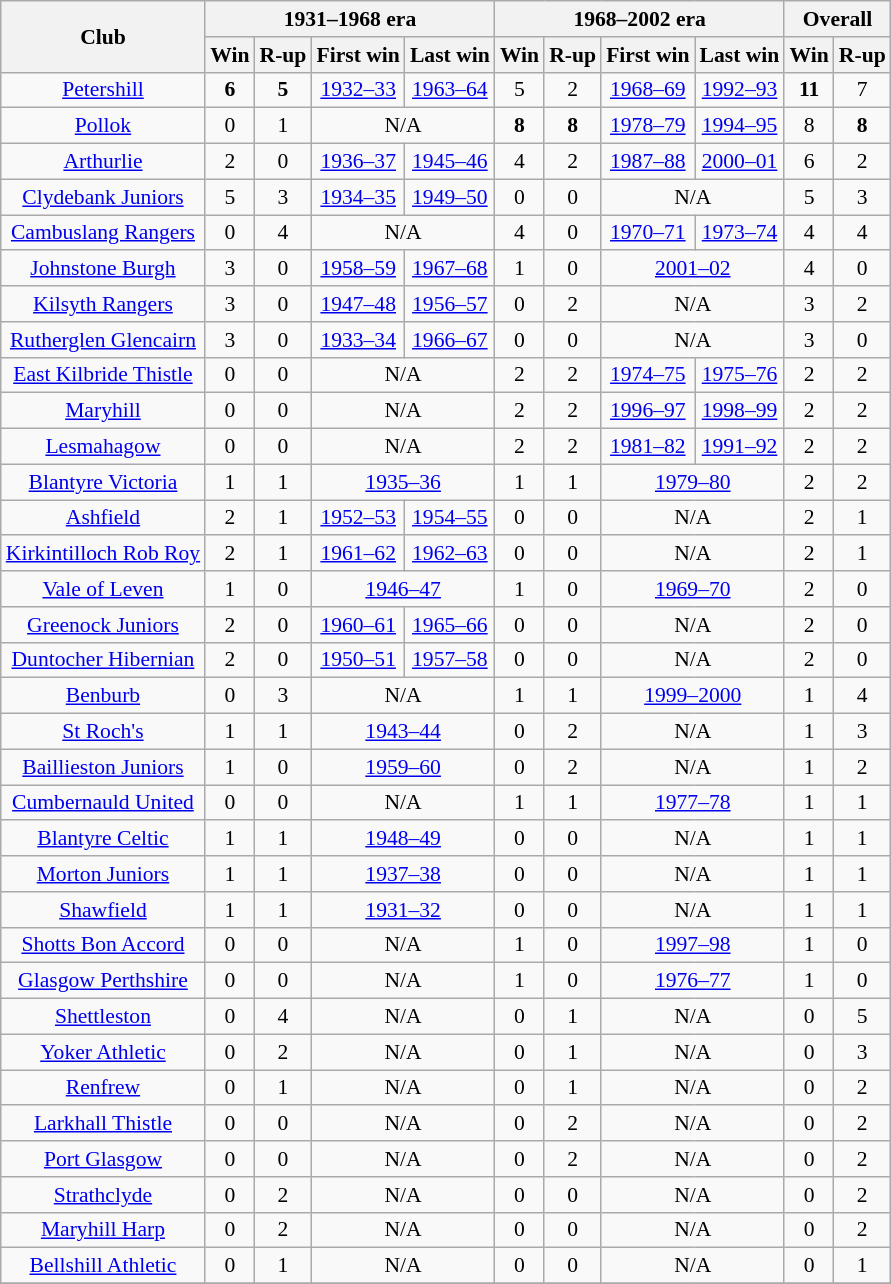<table class="wikitable sortable" style="text-align: center; font-size:90%">
<tr>
<th rowspan=2>Club</th>
<th colspan=4>1931–1968 era</th>
<th colspan=4>1968–2002 era</th>
<th colspan=2>Overall</th>
</tr>
<tr>
<th>Win</th>
<th>R-up</th>
<th>First win</th>
<th>Last win</th>
<th>Win</th>
<th>R-up</th>
<th>First win</th>
<th>Last win</th>
<th>Win</th>
<th>R-up</th>
</tr>
<tr>
<td><a href='#'>Petershill</a></td>
<td><strong>6</strong></td>
<td><strong>5</strong></td>
<td><a href='#'>1932–33</a></td>
<td><a href='#'>1963–64</a></td>
<td>5</td>
<td>2</td>
<td><a href='#'>1968–69</a></td>
<td><a href='#'>1992–93</a></td>
<td><strong>11</strong></td>
<td>7</td>
</tr>
<tr>
<td><a href='#'>Pollok</a></td>
<td>0</td>
<td>1</td>
<td colspan=2>N/A</td>
<td><strong>8</strong></td>
<td><strong>8</strong></td>
<td><a href='#'>1978–79</a></td>
<td><a href='#'>1994–95</a></td>
<td>8</td>
<td><strong>8</strong></td>
</tr>
<tr>
<td><a href='#'>Arthurlie</a></td>
<td>2</td>
<td>0</td>
<td><a href='#'>1936–37</a></td>
<td><a href='#'>1945–46</a></td>
<td>4</td>
<td>2</td>
<td><a href='#'>1987–88</a></td>
<td><a href='#'>2000–01</a></td>
<td>6</td>
<td>2</td>
</tr>
<tr>
<td><a href='#'>Clydebank Juniors</a></td>
<td>5</td>
<td>3</td>
<td><a href='#'>1934–35</a></td>
<td><a href='#'>1949–50</a></td>
<td>0</td>
<td>0</td>
<td colspan=2>N/A</td>
<td>5</td>
<td>3</td>
</tr>
<tr>
<td><a href='#'>Cambuslang Rangers</a></td>
<td>0</td>
<td>4</td>
<td colspan=2>N/A</td>
<td>4</td>
<td>0</td>
<td><a href='#'>1970–71</a></td>
<td><a href='#'>1973–74</a></td>
<td>4</td>
<td>4</td>
</tr>
<tr>
<td><a href='#'>Johnstone Burgh</a></td>
<td>3</td>
<td>0</td>
<td><a href='#'>1958–59</a></td>
<td><a href='#'>1967–68</a></td>
<td>1</td>
<td>0</td>
<td colspan=2><a href='#'>2001–02</a></td>
<td>4</td>
<td>0</td>
</tr>
<tr>
<td><a href='#'>Kilsyth Rangers</a></td>
<td>3</td>
<td>0</td>
<td><a href='#'>1947–48</a></td>
<td><a href='#'>1956–57</a></td>
<td>0</td>
<td>2</td>
<td colspan=2>N/A</td>
<td>3</td>
<td>2</td>
</tr>
<tr>
<td><a href='#'>Rutherglen Glencairn</a></td>
<td>3</td>
<td>0</td>
<td><a href='#'>1933–34</a></td>
<td><a href='#'>1966–67</a></td>
<td>0</td>
<td>0</td>
<td colspan=2>N/A</td>
<td>3</td>
<td>0</td>
</tr>
<tr>
<td><a href='#'>East Kilbride Thistle</a></td>
<td>0</td>
<td>0</td>
<td colspan=2>N/A</td>
<td>2</td>
<td>2</td>
<td><a href='#'>1974–75</a></td>
<td><a href='#'>1975–76</a></td>
<td>2</td>
<td>2</td>
</tr>
<tr>
<td><a href='#'>Maryhill</a></td>
<td>0</td>
<td>0</td>
<td colspan=2>N/A</td>
<td>2</td>
<td>2</td>
<td><a href='#'>1996–97</a></td>
<td><a href='#'>1998–99</a></td>
<td>2</td>
<td>2</td>
</tr>
<tr>
<td><a href='#'>Lesmahagow</a></td>
<td>0</td>
<td>0</td>
<td colspan=2>N/A</td>
<td>2</td>
<td>2</td>
<td><a href='#'>1981–82</a></td>
<td><a href='#'>1991–92</a></td>
<td>2</td>
<td>2</td>
</tr>
<tr>
<td><a href='#'>Blantyre Victoria</a></td>
<td>1</td>
<td>1</td>
<td colspan=2><a href='#'>1935–36</a></td>
<td>1</td>
<td>1</td>
<td colspan=2><a href='#'>1979–80</a></td>
<td>2</td>
<td>2</td>
</tr>
<tr>
<td><a href='#'>Ashfield</a></td>
<td>2</td>
<td>1</td>
<td><a href='#'>1952–53</a></td>
<td><a href='#'>1954–55</a></td>
<td>0</td>
<td>0</td>
<td colspan=2>N/A</td>
<td>2</td>
<td>1</td>
</tr>
<tr>
<td><a href='#'>Kirkintilloch Rob Roy</a></td>
<td>2</td>
<td>1</td>
<td><a href='#'>1961–62</a></td>
<td><a href='#'>1962–63</a></td>
<td>0</td>
<td>0</td>
<td colspan=2>N/A</td>
<td>2</td>
<td>1</td>
</tr>
<tr>
<td><a href='#'>Vale of Leven</a></td>
<td>1</td>
<td>0</td>
<td colspan=2><a href='#'>1946–47</a></td>
<td>1</td>
<td>0</td>
<td colspan=2><a href='#'>1969–70</a></td>
<td>2</td>
<td>0</td>
</tr>
<tr>
<td><a href='#'>Greenock Juniors</a></td>
<td>2</td>
<td>0</td>
<td><a href='#'>1960–61</a></td>
<td><a href='#'>1965–66</a></td>
<td>0</td>
<td>0</td>
<td colspan=2>N/A</td>
<td>2</td>
<td>0</td>
</tr>
<tr>
<td><a href='#'>Duntocher Hibernian</a></td>
<td>2</td>
<td>0</td>
<td><a href='#'>1950–51</a></td>
<td><a href='#'>1957–58</a></td>
<td>0</td>
<td>0</td>
<td colspan=2>N/A</td>
<td>2</td>
<td>0</td>
</tr>
<tr>
<td><a href='#'>Benburb</a></td>
<td>0</td>
<td>3</td>
<td colspan=2>N/A</td>
<td>1</td>
<td>1</td>
<td colspan=2><a href='#'>1999–2000</a></td>
<td>1</td>
<td>4</td>
</tr>
<tr>
<td><a href='#'>St Roch's</a></td>
<td>1</td>
<td>1</td>
<td colspan=2><a href='#'>1943–44</a></td>
<td>0</td>
<td>2</td>
<td colspan=2>N/A</td>
<td>1</td>
<td>3</td>
</tr>
<tr>
<td><a href='#'>Baillieston Juniors</a></td>
<td>1</td>
<td>0</td>
<td colspan=2><a href='#'>1959–60</a></td>
<td>0</td>
<td>2</td>
<td colspan=2>N/A</td>
<td>1</td>
<td>2</td>
</tr>
<tr>
<td><a href='#'>Cumbernauld United</a></td>
<td>0</td>
<td>0</td>
<td colspan=2>N/A</td>
<td>1</td>
<td>1</td>
<td colspan=2><a href='#'>1977–78</a></td>
<td>1</td>
<td>1</td>
</tr>
<tr>
<td><a href='#'>Blantyre Celtic</a></td>
<td>1</td>
<td>1</td>
<td colspan=2><a href='#'>1948–49</a></td>
<td>0</td>
<td>0</td>
<td colspan=2>N/A</td>
<td>1</td>
<td>1</td>
</tr>
<tr>
<td><a href='#'>Morton Juniors</a></td>
<td>1</td>
<td>1</td>
<td colspan=2><a href='#'>1937–38</a></td>
<td>0</td>
<td>0</td>
<td colspan=2>N/A</td>
<td>1</td>
<td>1</td>
</tr>
<tr>
<td><a href='#'>Shawfield</a></td>
<td>1</td>
<td>1</td>
<td colspan=2><a href='#'>1931–32</a></td>
<td>0</td>
<td>0</td>
<td colspan=2>N/A</td>
<td>1</td>
<td>1</td>
</tr>
<tr>
<td><a href='#'>Shotts Bon Accord</a></td>
<td>0</td>
<td>0</td>
<td colspan=2>N/A</td>
<td>1</td>
<td>0</td>
<td colspan=2><a href='#'>1997–98</a></td>
<td>1</td>
<td>0</td>
</tr>
<tr>
<td><a href='#'>Glasgow Perthshire</a></td>
<td>0</td>
<td>0</td>
<td colspan=2>N/A</td>
<td>1</td>
<td>0</td>
<td colspan=2><a href='#'>1976–77</a></td>
<td>1</td>
<td>0</td>
</tr>
<tr>
<td><a href='#'>Shettleston</a></td>
<td>0</td>
<td>4</td>
<td colspan=2>N/A</td>
<td>0</td>
<td>1</td>
<td colspan=2>N/A</td>
<td>0</td>
<td>5</td>
</tr>
<tr>
<td><a href='#'>Yoker Athletic</a></td>
<td>0</td>
<td>2</td>
<td colspan=2>N/A</td>
<td>0</td>
<td>1</td>
<td colspan=2>N/A</td>
<td>0</td>
<td>3</td>
</tr>
<tr>
<td><a href='#'>Renfrew</a></td>
<td>0</td>
<td>1</td>
<td colspan=2>N/A</td>
<td>0</td>
<td>1</td>
<td colspan=2>N/A</td>
<td>0</td>
<td>2</td>
</tr>
<tr>
<td><a href='#'>Larkhall Thistle</a></td>
<td>0</td>
<td>0</td>
<td colspan=2>N/A</td>
<td>0</td>
<td>2</td>
<td colspan=2>N/A</td>
<td>0</td>
<td>2</td>
</tr>
<tr>
<td><a href='#'>Port Glasgow</a></td>
<td>0</td>
<td>0</td>
<td colspan=2>N/A</td>
<td>0</td>
<td>2</td>
<td colspan=2>N/A</td>
<td>0</td>
<td>2</td>
</tr>
<tr>
<td><a href='#'>Strathclyde</a></td>
<td>0</td>
<td>2</td>
<td colspan=2>N/A</td>
<td>0</td>
<td>0</td>
<td colspan=2>N/A</td>
<td>0</td>
<td>2</td>
</tr>
<tr>
<td><a href='#'>Maryhill Harp</a></td>
<td>0</td>
<td>2</td>
<td colspan=2>N/A</td>
<td>0</td>
<td>0</td>
<td colspan=2>N/A</td>
<td>0</td>
<td>2</td>
</tr>
<tr>
<td><a href='#'>Bellshill Athletic</a></td>
<td>0</td>
<td>1</td>
<td colspan=2>N/A</td>
<td>0</td>
<td>0</td>
<td colspan=2>N/A</td>
<td>0</td>
<td>1</td>
</tr>
<tr>
</tr>
</table>
